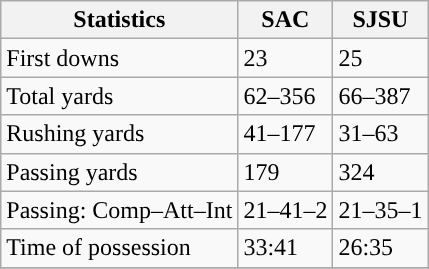<table class="wikitable" style="float: left;">
<tr>
<th>Statistics</th>
<th>SAC</th>
<th>SJSU</th>
</tr>
<tr>
<td>First downs</td>
<td>23</td>
<td>25</td>
</tr>
<tr>
<td>Total yards</td>
<td>62–356</td>
<td>66–387</td>
</tr>
<tr>
<td>Rushing yards</td>
<td>41–177</td>
<td>31–63</td>
</tr>
<tr>
<td>Passing yards</td>
<td>179</td>
<td>324</td>
</tr>
<tr>
<td>Passing: Comp–Att–Int</td>
<td>21–41–2</td>
<td>21–35–1</td>
</tr>
<tr>
<td>Time of possession</td>
<td>33:41</td>
<td>26:35</td>
</tr>
<tr>
</tr>
</table>
